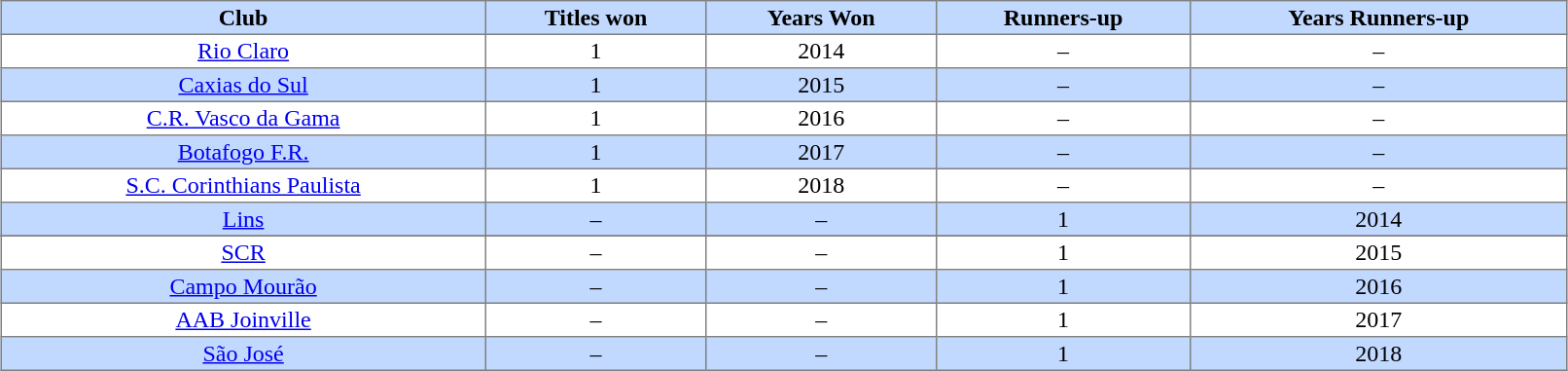<table class="toccolours" border="1" cellpadding="2" style="border-collapse: collapse; text-align: center; width: 85%; margin: 0 auto;">
<tr style="background: #C1D8FF;">
<th>Club</th>
<th>Titles won</th>
<th>Years Won</th>
<th>Runners-up</th>
<th>Years Runners-up</th>
</tr>
<tr>
<td><a href='#'>Rio Claro</a></td>
<td>1</td>
<td>2014</td>
<td>–</td>
<td>–</td>
</tr>
<tr bgcolor="#C1D8FF">
<td><a href='#'>Caxias do Sul</a></td>
<td>1</td>
<td>2015</td>
<td>–</td>
<td>–</td>
</tr>
<tr>
<td><a href='#'>C.R. Vasco da Gama</a></td>
<td>1</td>
<td>2016</td>
<td>–</td>
<td>–</td>
</tr>
<tr bgcolor="#C1D8FF">
<td><a href='#'>Botafogo F.R.</a></td>
<td>1</td>
<td>2017</td>
<td>–</td>
<td>–</td>
</tr>
<tr>
<td><a href='#'>S.C. Corinthians Paulista</a></td>
<td>1</td>
<td>2018</td>
<td>–</td>
<td>–</td>
</tr>
<tr bgcolor="#C1D8FF">
<td><a href='#'>Lins</a></td>
<td>–</td>
<td>–</td>
<td>1</td>
<td>2014</td>
</tr>
<tr>
</tr>
<tr>
<td><a href='#'>SCR</a></td>
<td>–</td>
<td>–</td>
<td>1</td>
<td>2015</td>
</tr>
<tr bgcolor="#C1D8FF">
<td><a href='#'>Campo Mourão</a></td>
<td>–</td>
<td>–</td>
<td>1</td>
<td>2016</td>
</tr>
<tr>
<td><a href='#'>AAB Joinville</a></td>
<td>–</td>
<td>–</td>
<td>1</td>
<td>2017</td>
</tr>
<tr bgcolor="#C1D8FF">
<td><a href='#'>São José</a></td>
<td>–</td>
<td>–</td>
<td>1</td>
<td>2018</td>
</tr>
</table>
